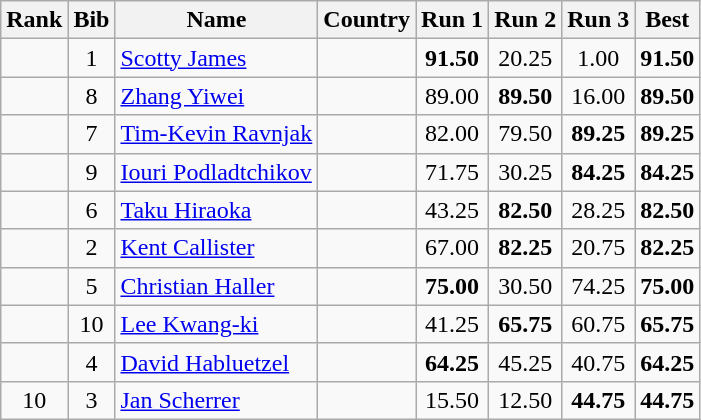<table class="wikitable sortable" style="text-align:center">
<tr>
<th>Rank</th>
<th>Bib</th>
<th>Name</th>
<th>Country</th>
<th>Run 1</th>
<th>Run 2</th>
<th>Run 3</th>
<th>Best</th>
</tr>
<tr>
<td></td>
<td>1</td>
<td align=left><a href='#'>Scotty James</a></td>
<td align=left></td>
<td><strong>91.50</strong></td>
<td>20.25</td>
<td>1.00</td>
<td><strong>91.50</strong></td>
</tr>
<tr>
<td></td>
<td>8</td>
<td align=left><a href='#'>Zhang Yiwei</a></td>
<td align=left></td>
<td>89.00</td>
<td><strong>89.50</strong></td>
<td>16.00</td>
<td><strong>89.50</strong></td>
</tr>
<tr>
<td></td>
<td>7</td>
<td align=left><a href='#'>Tim-Kevin Ravnjak</a></td>
<td align=left></td>
<td>82.00</td>
<td>79.50</td>
<td><strong>89.25</strong></td>
<td><strong>89.25</strong></td>
</tr>
<tr>
<td></td>
<td>9</td>
<td align=left><a href='#'>Iouri Podladtchikov</a></td>
<td align=left></td>
<td>71.75</td>
<td>30.25</td>
<td><strong>84.25</strong></td>
<td><strong>84.25</strong></td>
</tr>
<tr>
<td></td>
<td>6</td>
<td align=left><a href='#'>Taku Hiraoka</a></td>
<td align=left></td>
<td>43.25</td>
<td><strong>82.50</strong></td>
<td>28.25</td>
<td><strong>82.50</strong></td>
</tr>
<tr>
<td></td>
<td>2</td>
<td align=left><a href='#'>Kent Callister</a></td>
<td align=left></td>
<td>67.00</td>
<td><strong>82.25</strong></td>
<td>20.75</td>
<td><strong>82.25</strong></td>
</tr>
<tr>
<td></td>
<td>5</td>
<td align=left><a href='#'>Christian Haller</a></td>
<td align=left></td>
<td><strong>75.00</strong></td>
<td>30.50</td>
<td>74.25</td>
<td><strong>75.00</strong></td>
</tr>
<tr>
<td></td>
<td>10</td>
<td align=left><a href='#'>Lee Kwang-ki</a></td>
<td align=left></td>
<td>41.25</td>
<td><strong>65.75</strong></td>
<td>60.75</td>
<td><strong>65.75</strong></td>
</tr>
<tr>
<td></td>
<td>4</td>
<td align=left><a href='#'>David Habluetzel</a></td>
<td align=left></td>
<td><strong>64.25</strong></td>
<td>45.25</td>
<td>40.75</td>
<td><strong>64.25</strong></td>
</tr>
<tr>
<td>10</td>
<td>3</td>
<td align=left><a href='#'>Jan Scherrer</a></td>
<td align=left></td>
<td>15.50</td>
<td>12.50</td>
<td><strong>44.75</strong></td>
<td><strong>44.75</strong></td>
</tr>
</table>
